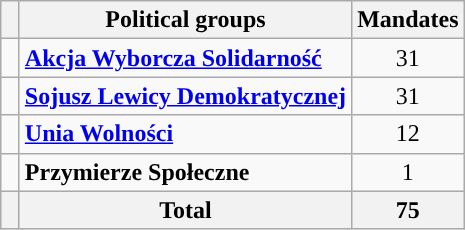<table class="wikitable">
<tr>
<th width=5></th>
<th>Political groups</th>
<th>Mandates</th>
</tr>
<tr>
<td style="background:"></td>
<td><strong><a href='#'>Akcja Wyborcza Solidarność</a></strong></td>
<td align="center">31</td>
</tr>
<tr>
<td style="background:"></td>
<td><strong><a href='#'>Sojusz Lewicy Demokratycznej</a></strong></td>
<td align="center">31</td>
</tr>
<tr>
<td style="background:"></td>
<td><strong><a href='#'>Unia Wolności</a></strong></td>
<td align="center">12</td>
</tr>
<tr>
<td style="background:"></td>
<td><strong>Przymierze Społeczne</strong></td>
<td align="center">1</td>
</tr>
<tr bgcolor="#ececec">
<th></th>
<th>Total</th>
<th align="center">75</th>
</tr>
</table>
